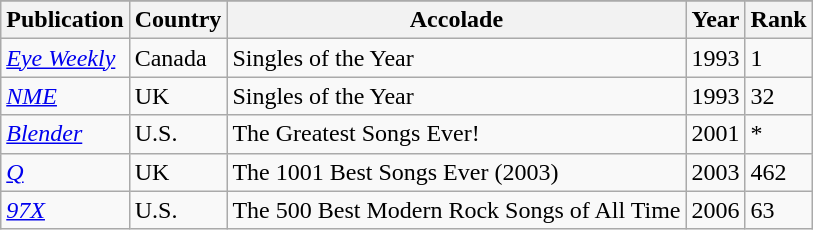<table class="wikitable">
<tr>
</tr>
<tr>
<th>Publication</th>
<th>Country</th>
<th>Accolade</th>
<th>Year</th>
<th align="center">Rank</th>
</tr>
<tr>
<td><em><a href='#'>Eye Weekly</a></em></td>
<td>Canada</td>
<td>Singles of the Year</td>
<td>1993</td>
<td>1</td>
</tr>
<tr>
<td><em><a href='#'>NME</a></em></td>
<td>UK</td>
<td>Singles of the Year</td>
<td>1993</td>
<td>32</td>
</tr>
<tr>
<td><em><a href='#'>Blender</a></em></td>
<td>U.S.</td>
<td>The Greatest Songs Ever!</td>
<td>2001</td>
<td>*</td>
</tr>
<tr>
<td><em><a href='#'>Q</a></em></td>
<td>UK</td>
<td>The 1001 Best Songs Ever (2003)</td>
<td>2003</td>
<td>462</td>
</tr>
<tr>
<td><em><a href='#'>97X</a></em></td>
<td>U.S.</td>
<td>The 500 Best Modern Rock Songs of All Time</td>
<td>2006</td>
<td>63</td>
</tr>
</table>
